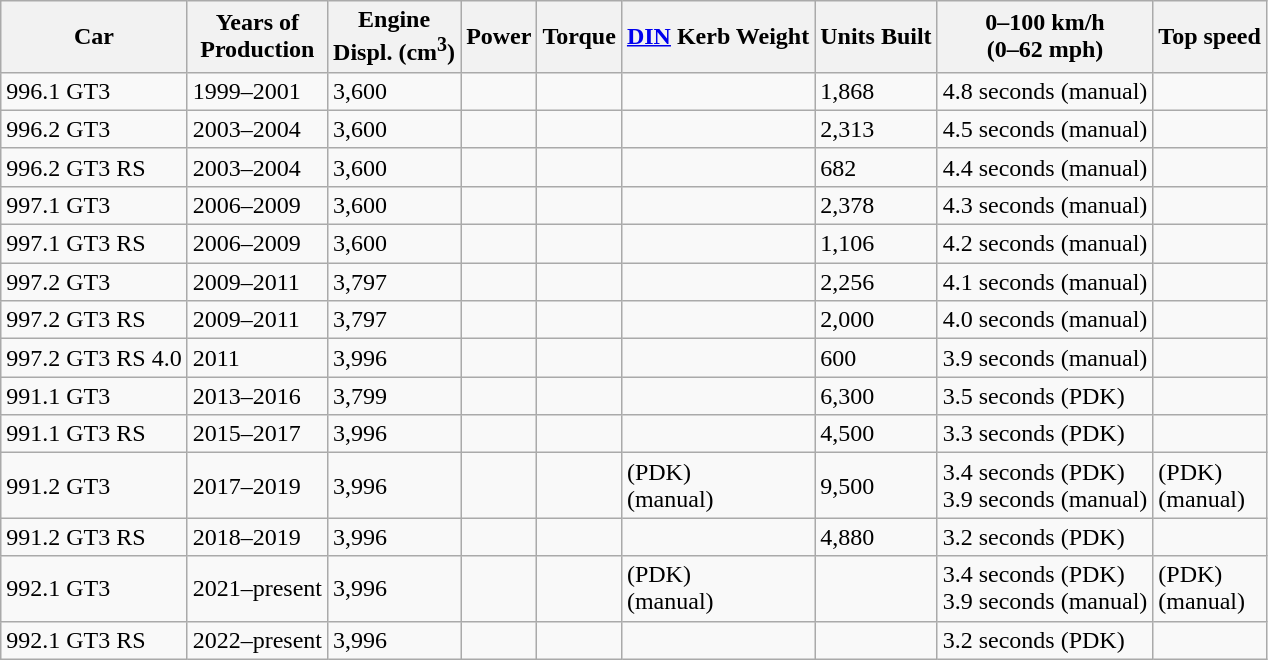<table class="wikitable">
<tr>
<th>Car</th>
<th>Years of<br>Production</th>
<th>Engine<br>Displ. (cm<sup>3</sup>)</th>
<th>Power</th>
<th>Torque</th>
<th><a href='#'>DIN</a> Kerb Weight</th>
<th>Units Built</th>
<th>0–100 km/h<br>(0–62 mph)</th>
<th>Top speed</th>
</tr>
<tr>
<td>996.1 GT3</td>
<td>1999–2001</td>
<td>3,600</td>
<td></td>
<td></td>
<td></td>
<td>1,868</td>
<td>4.8 seconds (manual)</td>
<td></td>
</tr>
<tr>
<td>996.2 GT3</td>
<td>2003–2004</td>
<td>3,600</td>
<td></td>
<td></td>
<td></td>
<td>2,313</td>
<td>4.5 seconds (manual)</td>
<td></td>
</tr>
<tr>
<td>996.2 GT3 RS</td>
<td>2003–2004</td>
<td>3,600</td>
<td></td>
<td></td>
<td></td>
<td>682</td>
<td>4.4 seconds (manual)</td>
<td></td>
</tr>
<tr>
<td>997.1 GT3</td>
<td>2006–2009</td>
<td>3,600</td>
<td></td>
<td></td>
<td></td>
<td>2,378</td>
<td>4.3 seconds (manual)</td>
<td></td>
</tr>
<tr>
<td>997.1 GT3 RS</td>
<td>2006–2009</td>
<td>3,600</td>
<td></td>
<td></td>
<td></td>
<td>1,106</td>
<td>4.2 seconds (manual)</td>
<td></td>
</tr>
<tr>
<td>997.2 GT3</td>
<td>2009–2011</td>
<td>3,797</td>
<td></td>
<td></td>
<td></td>
<td>2,256</td>
<td>4.1 seconds (manual)</td>
<td></td>
</tr>
<tr>
<td>997.2 GT3 RS</td>
<td>2009–2011</td>
<td>3,797</td>
<td></td>
<td></td>
<td></td>
<td>2,000</td>
<td>4.0 seconds (manual)</td>
<td></td>
</tr>
<tr>
<td>997.2 GT3 RS 4.0</td>
<td>2011</td>
<td>3,996</td>
<td></td>
<td></td>
<td></td>
<td>600</td>
<td>3.9 seconds (manual)</td>
<td></td>
</tr>
<tr>
<td>991.1 GT3</td>
<td>2013–2016</td>
<td>3,799</td>
<td></td>
<td></td>
<td></td>
<td>6,300</td>
<td>3.5 seconds (PDK)</td>
<td></td>
</tr>
<tr>
<td>991.1 GT3 RS</td>
<td>2015–2017</td>
<td>3,996</td>
<td></td>
<td></td>
<td></td>
<td>4,500</td>
<td>3.3 seconds (PDK)</td>
<td></td>
</tr>
<tr>
<td>991.2 GT3</td>
<td>2017–2019</td>
<td>3,996</td>
<td></td>
<td></td>
<td> (PDK)<br> (manual)</td>
<td>9,500</td>
<td>3.4 seconds (PDK)<br>3.9 seconds (manual)</td>
<td> (PDK)<br> (manual)</td>
</tr>
<tr>
<td>991.2 GT3 RS</td>
<td>2018–2019</td>
<td>3,996</td>
<td></td>
<td></td>
<td></td>
<td>4,880</td>
<td>3.2 seconds (PDK)</td>
<td></td>
</tr>
<tr>
<td>992.1 GT3</td>
<td>2021–present</td>
<td>3,996</td>
<td></td>
<td></td>
<td> (PDK)<br> (manual)</td>
<td></td>
<td>3.4 seconds (PDK)<br>3.9 seconds (manual)</td>
<td> (PDK)<br> (manual)</td>
</tr>
<tr>
<td>992.1 GT3 RS</td>
<td>2022–present</td>
<td>3,996</td>
<td></td>
<td></td>
<td></td>
<td></td>
<td>3.2 seconds (PDK)</td>
<td></td>
</tr>
</table>
